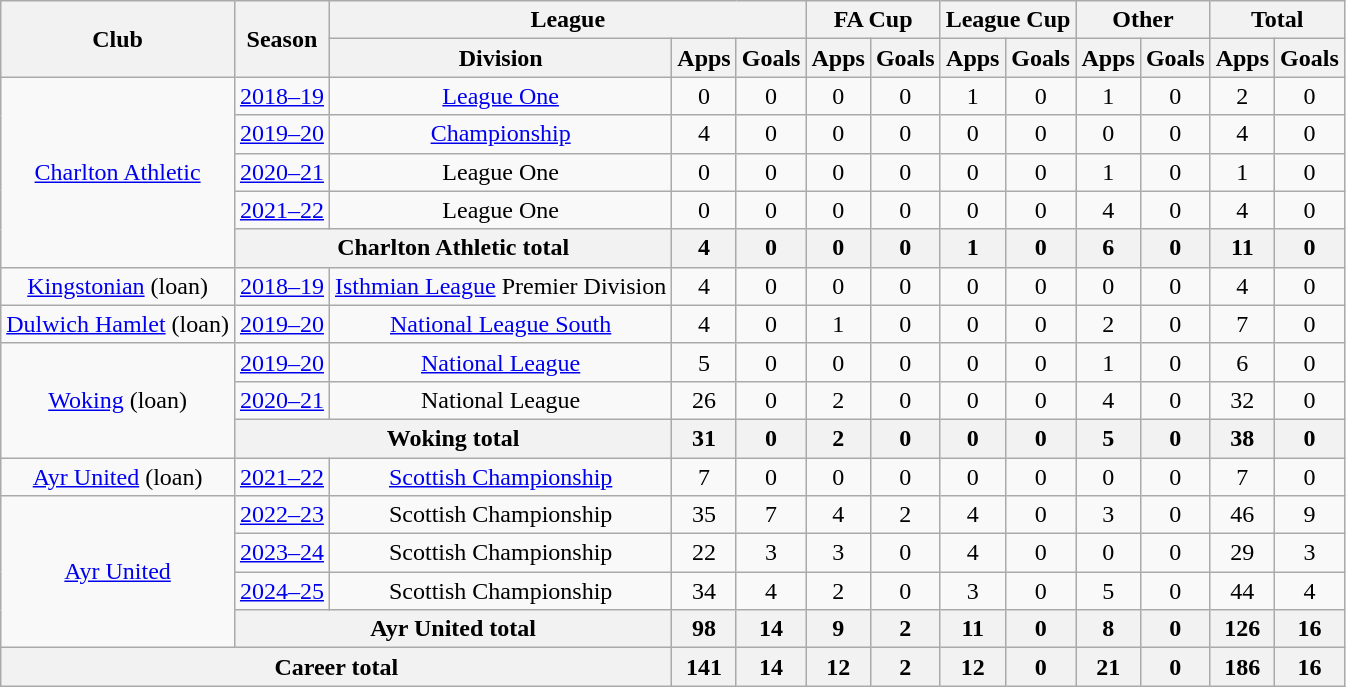<table class="wikitable" style="text-align: center;">
<tr>
<th rowspan="2">Club</th>
<th rowspan="2">Season</th>
<th colspan="3">League</th>
<th colspan="2">FA Cup</th>
<th colspan="2">League Cup</th>
<th colspan="2">Other</th>
<th colspan="2">Total</th>
</tr>
<tr>
<th>Division</th>
<th>Apps</th>
<th>Goals</th>
<th>Apps</th>
<th>Goals</th>
<th>Apps</th>
<th>Goals</th>
<th>Apps</th>
<th>Goals</th>
<th>Apps</th>
<th>Goals</th>
</tr>
<tr>
<td rowspan="5"><a href='#'>Charlton Athletic</a></td>
<td><a href='#'>2018–19</a></td>
<td><a href='#'>League One</a></td>
<td>0</td>
<td>0</td>
<td>0</td>
<td>0</td>
<td>1</td>
<td>0</td>
<td>1</td>
<td>0</td>
<td>2</td>
<td>0</td>
</tr>
<tr>
<td><a href='#'>2019–20</a></td>
<td><a href='#'>Championship</a></td>
<td>4</td>
<td>0</td>
<td>0</td>
<td>0</td>
<td>0</td>
<td>0</td>
<td>0</td>
<td>0</td>
<td>4</td>
<td>0</td>
</tr>
<tr>
<td><a href='#'>2020–21</a></td>
<td>League One</td>
<td>0</td>
<td>0</td>
<td>0</td>
<td>0</td>
<td>0</td>
<td>0</td>
<td>1</td>
<td>0</td>
<td>1</td>
<td>0</td>
</tr>
<tr>
<td><a href='#'>2021–22</a></td>
<td>League One</td>
<td>0</td>
<td>0</td>
<td>0</td>
<td>0</td>
<td>0</td>
<td>0</td>
<td>4</td>
<td>0</td>
<td>4</td>
<td>0</td>
</tr>
<tr>
<th colspan="2">Charlton Athletic total</th>
<th>4</th>
<th>0</th>
<th>0</th>
<th>0</th>
<th>1</th>
<th>0</th>
<th>6</th>
<th>0</th>
<th>11</th>
<th>0</th>
</tr>
<tr>
<td rowspan="1"><a href='#'>Kingstonian</a> (loan)</td>
<td><a href='#'>2018–19</a></td>
<td><a href='#'>Isthmian League</a> Premier Division</td>
<td>4</td>
<td>0</td>
<td>0</td>
<td>0</td>
<td>0</td>
<td>0</td>
<td>0</td>
<td>0</td>
<td>4</td>
<td>0</td>
</tr>
<tr>
<td rowspan="1"><a href='#'>Dulwich Hamlet</a> (loan)</td>
<td><a href='#'>2019–20</a></td>
<td><a href='#'>National League South</a></td>
<td>4</td>
<td>0</td>
<td>1</td>
<td>0</td>
<td>0</td>
<td>0</td>
<td>2</td>
<td>0</td>
<td>7</td>
<td>0</td>
</tr>
<tr>
<td rowspan="3"><a href='#'>Woking</a> (loan)</td>
<td><a href='#'>2019–20</a></td>
<td><a href='#'>National League</a></td>
<td>5</td>
<td>0</td>
<td>0</td>
<td>0</td>
<td>0</td>
<td>0</td>
<td>1</td>
<td>0</td>
<td>6</td>
<td>0</td>
</tr>
<tr>
<td><a href='#'>2020–21</a></td>
<td>National League</td>
<td>26</td>
<td>0</td>
<td>2</td>
<td>0</td>
<td>0</td>
<td>0</td>
<td>4</td>
<td>0</td>
<td>32</td>
<td>0</td>
</tr>
<tr>
<th colspan="2">Woking total</th>
<th>31</th>
<th>0</th>
<th>2</th>
<th>0</th>
<th>0</th>
<th>0</th>
<th>5</th>
<th>0</th>
<th>38</th>
<th>0</th>
</tr>
<tr>
<td><a href='#'>Ayr United</a> (loan)</td>
<td><a href='#'>2021–22</a></td>
<td><a href='#'>Scottish Championship</a></td>
<td>7</td>
<td>0</td>
<td>0</td>
<td>0</td>
<td>0</td>
<td>0</td>
<td>0</td>
<td>0</td>
<td>7</td>
<td>0</td>
</tr>
<tr>
<td rowspan="4"><a href='#'>Ayr United</a></td>
<td><a href='#'>2022–23</a></td>
<td>Scottish Championship</td>
<td>35</td>
<td>7</td>
<td>4</td>
<td>2</td>
<td>4</td>
<td>0</td>
<td>3</td>
<td>0</td>
<td>46</td>
<td>9</td>
</tr>
<tr>
<td><a href='#'>2023–24</a></td>
<td>Scottish Championship</td>
<td>22</td>
<td>3</td>
<td>3</td>
<td>0</td>
<td>4</td>
<td>0</td>
<td>0</td>
<td>0</td>
<td>29</td>
<td>3</td>
</tr>
<tr>
<td><a href='#'>2024–25</a></td>
<td>Scottish Championship</td>
<td>34</td>
<td>4</td>
<td>2</td>
<td>0</td>
<td>3</td>
<td>0</td>
<td>5</td>
<td>0</td>
<td>44</td>
<td>4</td>
</tr>
<tr>
<th colspan="2">Ayr United total</th>
<th>98</th>
<th>14</th>
<th>9</th>
<th>2</th>
<th>11</th>
<th>0</th>
<th>8</th>
<th>0</th>
<th>126</th>
<th>16</th>
</tr>
<tr>
<th colspan="3">Career total</th>
<th>141</th>
<th>14</th>
<th>12</th>
<th>2</th>
<th>12</th>
<th>0</th>
<th>21</th>
<th>0</th>
<th>186</th>
<th>16</th>
</tr>
</table>
